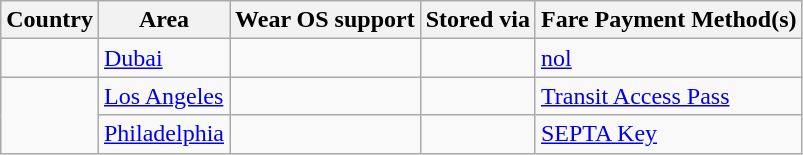<table class="wikitable">
<tr>
<th>Country</th>
<th>Area</th>
<th>Wear OS support</th>
<th>Stored via</th>
<th>Fare Payment Method(s)</th>
</tr>
<tr>
<td></td>
<td><a href='#'>Dubai</a></td>
<td></td>
<td></td>
<td><a href='#'>nol</a></td>
</tr>
<tr>
<td rowspan="2"></td>
<td><a href='#'>Los Angeles</a></td>
<td></td>
<td></td>
<td><a href='#'>Transit Access Pass</a></td>
</tr>
<tr>
<td><a href='#'>Philadelphia</a></td>
<td></td>
<td></td>
<td><a href='#'>SEPTA Key</a></td>
</tr>
</table>
